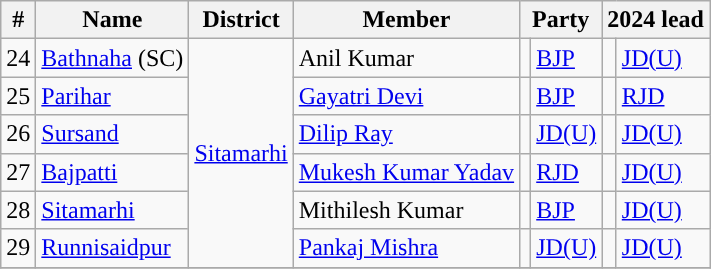<table class="wikitable">
<tr>
<th>#</th>
<th>Name</th>
<th>District</th>
<th>Member</th>
<th colspan="2">Party</th>
<th colspan="2">2024 lead</th>
</tr>
<tr>
<td>24</td>
<td><a href='#'>Bathnaha</a> (SC)</td>
<td rowspan="6"><a href='#'>Sitamarhi</a></td>
<td>Anil Kumar</td>
<td style="background-color: "></td>
<td><a href='#'>BJP</a></td>
<td style="background-color: "></td>
<td><a href='#'>JD(U)</a></td>
</tr>
<tr>
<td>25</td>
<td><a href='#'>Parihar</a></td>
<td><a href='#'>Gayatri Devi</a></td>
<td style="background-color: "></td>
<td><a href='#'>BJP</a></td>
<td style="background-color: "></td>
<td><a href='#'>RJD</a></td>
</tr>
<tr>
<td>26</td>
<td><a href='#'>Sursand</a></td>
<td><a href='#'>Dilip Ray</a></td>
<td style="background-color: "></td>
<td><a href='#'>JD(U)</a></td>
<td style="background-color: "></td>
<td><a href='#'>JD(U)</a></td>
</tr>
<tr>
<td>27</td>
<td><a href='#'>Bajpatti</a></td>
<td><a href='#'>Mukesh Kumar Yadav</a></td>
<td style="background-color: "></td>
<td><a href='#'>RJD</a></td>
<td style="background-color: "></td>
<td><a href='#'>JD(U)</a></td>
</tr>
<tr>
<td>28</td>
<td><a href='#'>Sitamarhi</a></td>
<td>Mithilesh Kumar</td>
<td style="background-color: "></td>
<td><a href='#'>BJP</a></td>
<td style="background-color: "></td>
<td><a href='#'>JD(U)</a></td>
</tr>
<tr>
<td>29</td>
<td><a href='#'>Runnisaidpur</a></td>
<td><a href='#'>Pankaj Mishra</a></td>
<td style="background-color: "></td>
<td><a href='#'>JD(U)</a></td>
<td style="background-color: "></td>
<td><a href='#'>JD(U)</a></td>
</tr>
<tr>
</tr>
</table>
